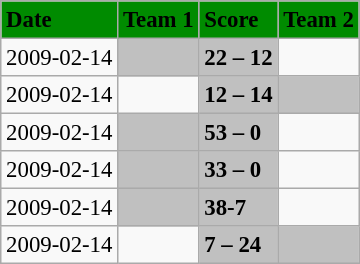<table class="wikitable" style="margin:0.5em auto; font-size:95%">
<tr bgcolor="#008B00">
<td><strong>Date</strong></td>
<td><strong>Team 1</strong></td>
<td><strong>Score</strong></td>
<td><strong>Team 2</strong></td>
</tr>
<tr>
<td>2009-02-14</td>
<td bgcolor="silver"><strong></strong></td>
<td bgcolor="silver"><strong>22 – 12</strong></td>
<td></td>
</tr>
<tr>
<td>2009-02-14</td>
<td></td>
<td bgcolor="silver"><strong>12 – 14</strong></td>
<td bgcolor="silver"><strong></strong></td>
</tr>
<tr>
<td>2009-02-14</td>
<td bgcolor="silver"><strong></strong></td>
<td bgcolor="silver"><strong>53 – 0</strong></td>
<td></td>
</tr>
<tr>
<td>2009-02-14</td>
<td bgcolor="silver"><strong></strong></td>
<td bgcolor="silver"><strong>33 – 0</strong></td>
<td></td>
</tr>
<tr>
<td>2009-02-14</td>
<td bgcolor="silver"><strong></strong></td>
<td bgcolor="silver"><strong>38-7</strong></td>
<td></td>
</tr>
<tr>
<td>2009-02-14</td>
<td></td>
<td bgcolor="silver"><strong>7 – 24</strong></td>
<td bgcolor="silver"><strong></strong></td>
</tr>
</table>
